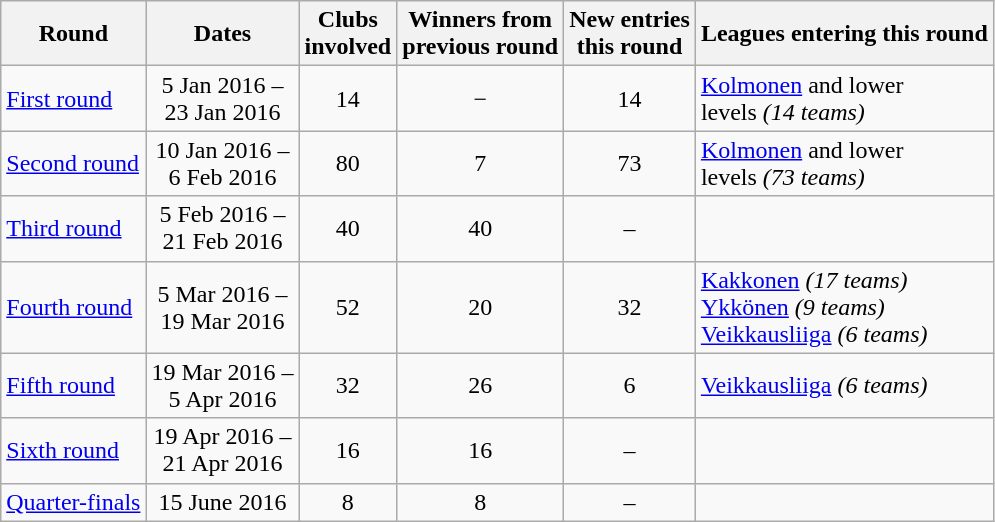<table class="wikitable">
<tr>
<th>Round</th>
<th>Dates</th>
<th>Clubs<br>involved</th>
<th>Winners from<br>previous round</th>
<th>New entries<br>this round</th>
<th>Leagues entering this round</th>
</tr>
<tr>
<td><a href='#'>First round</a></td>
<td style="text-align:center;">5 Jan 2016 – <br>23 Jan 2016</td>
<td style="text-align:center;">14</td>
<td style="text-align:center;">−</td>
<td style="text-align:center;">14</td>
<td><a href='#'>Kolmonen</a> and lower <br>levels <em>(14 teams)</em></td>
</tr>
<tr>
<td><a href='#'>Second round</a></td>
<td style="text-align:center;">10 Jan 2016 – <br>6 Feb 2016</td>
<td style="text-align:center;">80</td>
<td style="text-align:center;">7</td>
<td style="text-align:center;">73</td>
<td><a href='#'>Kolmonen</a> and lower <br>levels <em>(73 teams)</em></td>
</tr>
<tr>
<td><a href='#'>Third round</a></td>
<td style="text-align:center;">5 Feb 2016 – <br>21 Feb 2016</td>
<td style="text-align:center;">40</td>
<td style="text-align:center;">40</td>
<td style="text-align:center;">–</td>
<td></td>
</tr>
<tr>
<td><a href='#'>Fourth round</a></td>
<td style="text-align:center;">5 Mar 2016 – <br>19 Mar 2016</td>
<td style="text-align:center;">52</td>
<td style="text-align:center;">20</td>
<td style="text-align:center;">32</td>
<td><a href='#'>Kakkonen</a> <em>(17 teams)</em><br><a href='#'>Ykkönen</a> <em>(9 teams)</em><br><a href='#'>Veikkausliiga</a> <em>(6 teams)</em></td>
</tr>
<tr>
<td><a href='#'>Fifth round</a></td>
<td style="text-align:center;">19 Mar 2016 – <br>5 Apr 2016</td>
<td style="text-align:center;">32</td>
<td style="text-align:center;">26</td>
<td style="text-align:center;">6</td>
<td><a href='#'>Veikkausliiga</a> <em>(6 teams)</em></td>
</tr>
<tr>
<td><a href='#'>Sixth round</a></td>
<td style="text-align:center;">19 Apr 2016 – <br>21 Apr 2016</td>
<td style="text-align:center;">16</td>
<td style="text-align:center;">16</td>
<td style="text-align:center;">–</td>
<td></td>
</tr>
<tr>
<td><a href='#'>Quarter-finals</a></td>
<td style="text-align:center;">15 June 2016</td>
<td style="text-align:center;">8</td>
<td style="text-align:center;">8</td>
<td style="text-align:center;">–</td>
<td></td>
</tr>
</table>
